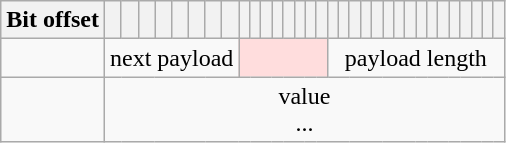<table class="wikitable" style="text-align:center">
<tr>
<th>Bit offset</th>
<th></th>
<th></th>
<th></th>
<th></th>
<th></th>
<th></th>
<th></th>
<th></th>
<th></th>
<th></th>
<th></th>
<th></th>
<th></th>
<th></th>
<th></th>
<th></th>
<th></th>
<th></th>
<th></th>
<th></th>
<th></th>
<th></th>
<th></th>
<th></th>
<th></th>
<th></th>
<th></th>
<th></th>
<th></th>
<th></th>
<th></th>
<th></th>
</tr>
<tr>
<td></td>
<td colspan="8">next payload</td>
<td colspan="8" bgcolor="#FFDDDD"> </td>
<td colspan="16">payload length</td>
</tr>
<tr>
<td></td>
<td colspan="32">value<br>...</td>
</tr>
</table>
